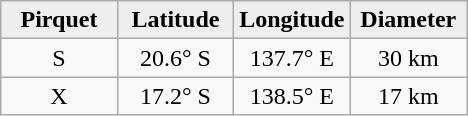<table class="wikitable">
<tr>
<th width="25%" style="background:#eeeeee;">Pirquet</th>
<th width="25%" style="background:#eeeeee;">Latitude</th>
<th width="25%" style="background:#eeeeee;">Longitude</th>
<th width="25%" style="background:#eeeeee;">Diameter</th>
</tr>
<tr>
<td align="center">S</td>
<td align="center">20.6° S</td>
<td align="center">137.7° E</td>
<td align="center">30 km</td>
</tr>
<tr>
<td align="center">X</td>
<td align="center">17.2° S</td>
<td align="center">138.5° E</td>
<td align="center">17 km</td>
</tr>
</table>
